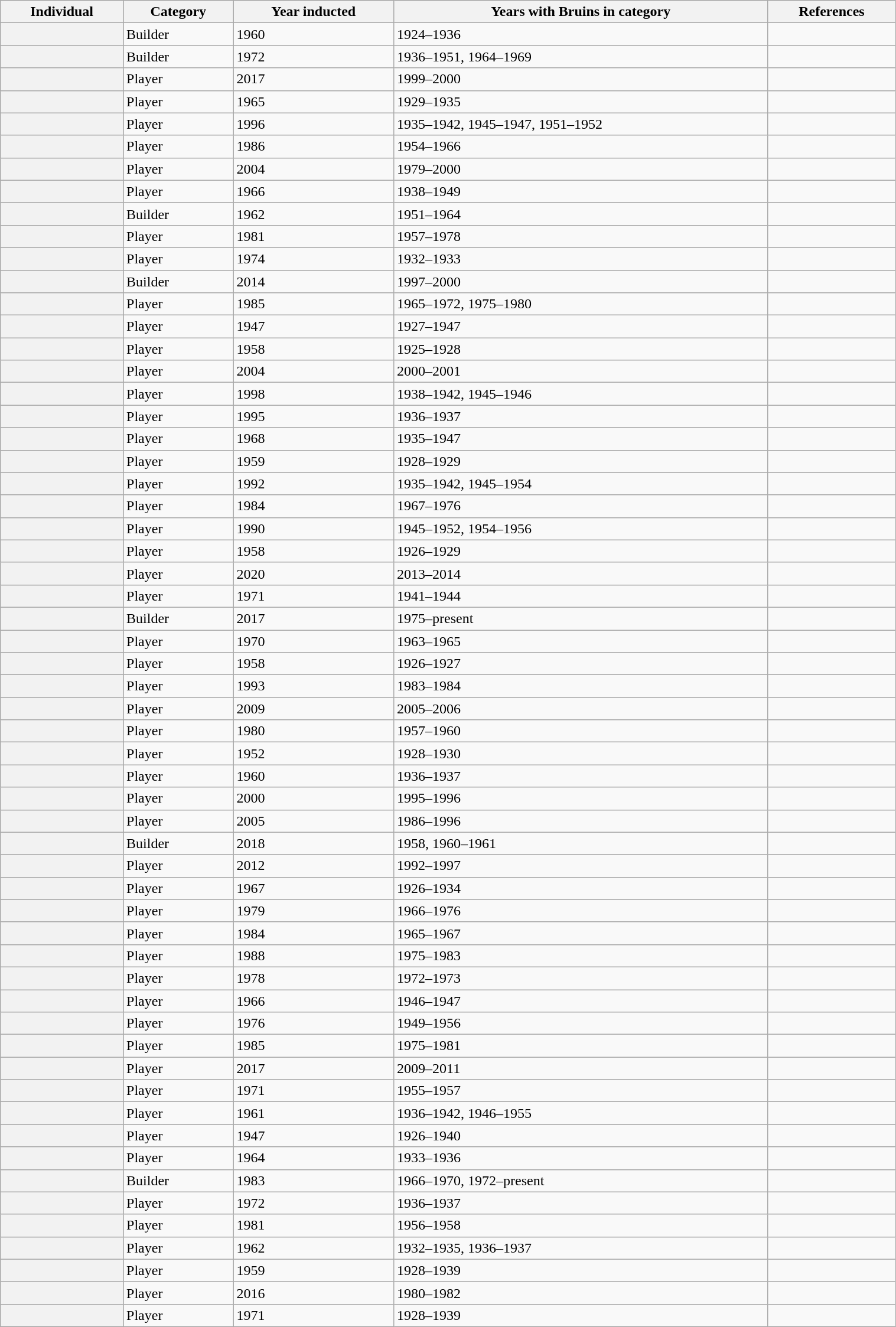<table class="wikitable sortable" width="80%">
<tr>
<th scope="col">Individual</th>
<th scope="col">Category</th>
<th scope="col">Year inducted</th>
<th scope="col">Years with Bruins in category</th>
<th scope="col" class="unsortable">References</th>
</tr>
<tr>
<th scope="row"></th>
<td>Builder</td>
<td>1960</td>
<td>1924–1936</td>
<td></td>
</tr>
<tr>
<th scope="row"></th>
<td>Builder</td>
<td>1972</td>
<td>1936–1951, 1964–1969</td>
<td></td>
</tr>
<tr>
<th scope="row"></th>
<td>Player</td>
<td>2017</td>
<td>1999–2000</td>
<td></td>
</tr>
<tr>
<th scope="row"></th>
<td>Player</td>
<td>1965</td>
<td>1929–1935</td>
<td></td>
</tr>
<tr>
<th scope="row"></th>
<td>Player</td>
<td>1996</td>
<td>1935–1942, 1945–1947, 1951–1952</td>
<td></td>
</tr>
<tr>
<th scope="row"></th>
<td>Player</td>
<td>1986</td>
<td>1954–1966</td>
<td></td>
</tr>
<tr>
<th scope="row"></th>
<td>Player</td>
<td>2004</td>
<td>1979–2000</td>
<td></td>
</tr>
<tr>
<th scope="row"></th>
<td>Player</td>
<td>1966</td>
<td>1938–1949</td>
<td></td>
</tr>
<tr>
<th scope="row"></th>
<td>Builder</td>
<td>1962</td>
<td>1951–1964</td>
<td></td>
</tr>
<tr>
<th scope="row"></th>
<td>Player</td>
<td>1981</td>
<td>1957–1978</td>
<td></td>
</tr>
<tr>
<th scope="row"></th>
<td>Player</td>
<td>1974</td>
<td>1932–1933</td>
<td></td>
</tr>
<tr>
<th scope="row"></th>
<td>Builder</td>
<td>2014</td>
<td>1997–2000</td>
<td></td>
</tr>
<tr>
<th scope="row"></th>
<td>Player</td>
<td>1985</td>
<td>1965–1972, 1975–1980</td>
<td></td>
</tr>
<tr>
<th scope="row"></th>
<td>Player</td>
<td>1947</td>
<td>1927–1947</td>
<td></td>
</tr>
<tr>
<th scope="row"></th>
<td>Player</td>
<td>1958</td>
<td>1925–1928</td>
<td></td>
</tr>
<tr>
<th scope="row"></th>
<td>Player</td>
<td>2004</td>
<td>2000–2001</td>
<td></td>
</tr>
<tr>
<th scope="row"></th>
<td>Player</td>
<td>1998</td>
<td>1938–1942, 1945–1946</td>
<td></td>
</tr>
<tr>
<th scope="row"></th>
<td>Player</td>
<td>1995</td>
<td>1936–1937</td>
<td></td>
</tr>
<tr>
<th scope="row"></th>
<td>Player</td>
<td>1968</td>
<td>1935–1947</td>
<td></td>
</tr>
<tr>
<th scope="row"></th>
<td>Player</td>
<td>1959</td>
<td>1928–1929</td>
<td></td>
</tr>
<tr>
<th scope="row"></th>
<td>Player</td>
<td>1992</td>
<td>1935–1942, 1945–1954</td>
<td></td>
</tr>
<tr>
<th scope="row"></th>
<td>Player</td>
<td>1984</td>
<td>1967–1976</td>
<td></td>
</tr>
<tr>
<th scope="row"></th>
<td>Player</td>
<td>1990</td>
<td>1945–1952, 1954–1956</td>
<td></td>
</tr>
<tr>
<th scope="row"></th>
<td>Player</td>
<td>1958</td>
<td>1926–1929</td>
<td></td>
</tr>
<tr>
<th scope="row"></th>
<td>Player</td>
<td>2020</td>
<td>2013–2014</td>
<td></td>
</tr>
<tr>
<th scope="row"></th>
<td>Player</td>
<td>1971</td>
<td>1941–1944</td>
<td></td>
</tr>
<tr>
<th scope="row"></th>
<td>Builder</td>
<td>2017</td>
<td>1975–present</td>
<td></td>
</tr>
<tr>
<th scope="row"></th>
<td>Player</td>
<td>1970</td>
<td>1963–1965</td>
<td></td>
</tr>
<tr>
<th scope="row"></th>
<td>Player</td>
<td>1958</td>
<td>1926–1927</td>
<td></td>
</tr>
<tr>
<th scope="row"></th>
<td>Player</td>
<td>1993</td>
<td>1983–1984</td>
<td></td>
</tr>
<tr>
<th scope="row"></th>
<td>Player</td>
<td>2009</td>
<td>2005–2006</td>
<td></td>
</tr>
<tr>
<th scope="row"></th>
<td>Player</td>
<td>1980</td>
<td>1957–1960</td>
<td></td>
</tr>
<tr>
<th scope="row"></th>
<td>Player</td>
<td>1952</td>
<td>1928–1930</td>
<td></td>
</tr>
<tr>
<th scope="row"></th>
<td>Player</td>
<td>1960</td>
<td>1936–1937</td>
<td></td>
</tr>
<tr>
<th scope="row"></th>
<td>Player</td>
<td>2000</td>
<td>1995–1996</td>
<td></td>
</tr>
<tr>
<th scope="row"></th>
<td>Player</td>
<td>2005</td>
<td>1986–1996</td>
<td></td>
</tr>
<tr>
<th scope="row"></th>
<td>Builder</td>
<td>2018</td>
<td>1958, 1960–1961</td>
<td></td>
</tr>
<tr>
<th scope="row"></th>
<td>Player</td>
<td>2012</td>
<td>1992–1997</td>
<td></td>
</tr>
<tr>
<th scope="row"></th>
<td>Player</td>
<td>1967</td>
<td>1926–1934</td>
<td></td>
</tr>
<tr>
<th scope="row"></th>
<td>Player</td>
<td>1979</td>
<td>1966–1976</td>
<td></td>
</tr>
<tr>
<th scope="row"></th>
<td>Player</td>
<td>1984</td>
<td>1965–1967</td>
<td></td>
</tr>
<tr>
<th scope="row"></th>
<td>Player</td>
<td>1988</td>
<td>1975–1983</td>
<td></td>
</tr>
<tr>
<th scope="row"></th>
<td>Player</td>
<td>1978</td>
<td>1972–1973</td>
<td></td>
</tr>
<tr>
<th scope="row"></th>
<td>Player</td>
<td>1966</td>
<td>1946–1947</td>
<td></td>
</tr>
<tr>
<th scope="row"></th>
<td>Player</td>
<td>1976</td>
<td>1949–1956</td>
<td></td>
</tr>
<tr>
<th scope="row"></th>
<td>Player</td>
<td>1985</td>
<td>1975–1981</td>
<td></td>
</tr>
<tr>
<th scope="row"></th>
<td>Player</td>
<td>2017</td>
<td>2009–2011</td>
<td></td>
</tr>
<tr>
<th scope="row"></th>
<td>Player</td>
<td>1971</td>
<td>1955–1957</td>
<td></td>
</tr>
<tr>
<th scope="row"></th>
<td>Player</td>
<td>1961</td>
<td>1936–1942, 1946–1955</td>
<td></td>
</tr>
<tr>
<th scope="row"></th>
<td>Player</td>
<td>1947</td>
<td>1926–1940</td>
<td></td>
</tr>
<tr>
<th scope="row"></th>
<td>Player</td>
<td>1964</td>
<td>1933–1936</td>
<td></td>
</tr>
<tr>
<th scope="row"></th>
<td>Builder</td>
<td>1983</td>
<td>1966–1970, 1972–present</td>
<td></td>
</tr>
<tr>
<th scope="row"></th>
<td>Player</td>
<td>1972</td>
<td>1936–1937</td>
<td></td>
</tr>
<tr>
<th scope="row"></th>
<td>Player</td>
<td>1981</td>
<td>1956–1958</td>
<td></td>
</tr>
<tr>
<th scope="row"></th>
<td>Player</td>
<td>1962</td>
<td>1932–1935, 1936–1937</td>
<td></td>
</tr>
<tr>
<th scope="row"></th>
<td>Player</td>
<td>1959</td>
<td>1928–1939</td>
<td></td>
</tr>
<tr>
<th scope="row"></th>
<td>Player</td>
<td>2016</td>
<td>1980–1982</td>
<td></td>
</tr>
<tr>
<th scope="row"></th>
<td>Player</td>
<td>1971</td>
<td>1928–1939</td>
<td></td>
</tr>
</table>
